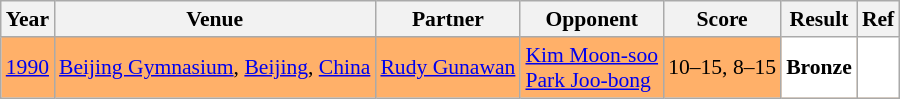<table class="sortable wikitable" style="font-size: 90%;">
<tr>
<th>Year</th>
<th>Venue</th>
<th>Partner</th>
<th>Opponent</th>
<th>Score</th>
<th>Result</th>
<th>Ref</th>
</tr>
<tr style="background:#FFB069">
<td align="center"><a href='#'>1990</a></td>
<td align="left"><a href='#'>Beijing Gymnasium</a>, <a href='#'>Beijing</a>, <a href='#'>China</a></td>
<td align="left"> <a href='#'>Rudy Gunawan</a></td>
<td align="left"> <a href='#'>Kim Moon-soo</a> <br>  <a href='#'>Park Joo-bong</a></td>
<td align="left">10–15, 8–15</td>
<td style="text-align:left; background:white"> <strong>Bronze</strong></td>
<td style="text-align:center; background:white"></td>
</tr>
</table>
